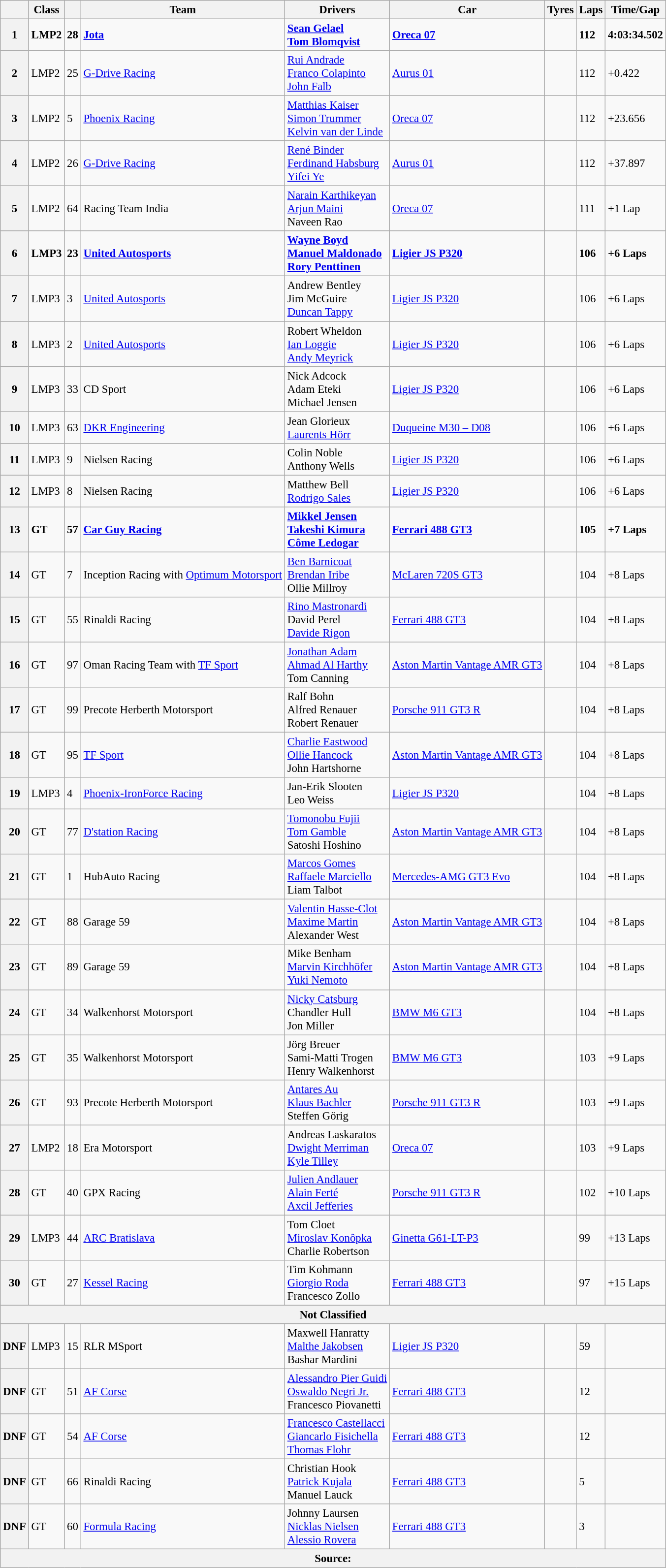<table class="wikitable" style="font-size:95%;">
<tr>
<th></th>
<th>Class</th>
<th></th>
<th>Team</th>
<th>Drivers</th>
<th>Car</th>
<th>Tyres</th>
<th>Laps</th>
<th>Time/Gap</th>
</tr>
<tr>
<th>1</th>
<td><strong>LMP2</strong></td>
<td><strong>28</strong></td>
<td><strong> <a href='#'>Jota</a></strong></td>
<td><strong> <a href='#'>Sean Gelael</a><br> <a href='#'>Tom Blomqvist</a></strong></td>
<td><strong><a href='#'>Oreca 07</a></strong></td>
<td></td>
<td><strong>112</strong></td>
<td><strong>4:03:34.502</strong></td>
</tr>
<tr>
<th>2</th>
<td>LMP2</td>
<td>25</td>
<td> <a href='#'>G-Drive Racing</a></td>
<td> <a href='#'>Rui Andrade</a><br> <a href='#'>Franco Colapinto</a><br> <a href='#'>John Falb</a></td>
<td><a href='#'>Aurus 01</a></td>
<td></td>
<td>112</td>
<td>+0.422</td>
</tr>
<tr>
<th>3</th>
<td>LMP2</td>
<td>5</td>
<td> <a href='#'>Phoenix Racing</a></td>
<td> <a href='#'>Matthias Kaiser</a><br> <a href='#'>Simon Trummer</a><br> <a href='#'>Kelvin van der Linde</a></td>
<td><a href='#'>Oreca 07</a></td>
<td></td>
<td>112</td>
<td>+23.656</td>
</tr>
<tr>
<th>4</th>
<td>LMP2</td>
<td>26</td>
<td> <a href='#'>G-Drive Racing</a></td>
<td> <a href='#'>René Binder</a><br> <a href='#'>Ferdinand Habsburg</a><br> <a href='#'>Yifei Ye</a></td>
<td><a href='#'>Aurus 01</a></td>
<td></td>
<td>112</td>
<td>+37.897</td>
</tr>
<tr>
<th>5</th>
<td>LMP2</td>
<td>64</td>
<td> Racing Team India</td>
<td> <a href='#'>Narain Karthikeyan</a><br> <a href='#'>Arjun Maini</a><br> Naveen Rao</td>
<td><a href='#'>Oreca 07</a></td>
<td></td>
<td>111</td>
<td>+1 Lap</td>
</tr>
<tr>
<th>6</th>
<td><strong>LMP3</strong></td>
<td><strong>23</strong></td>
<td><strong> <a href='#'>United Autosports</a></strong></td>
<td><strong> <a href='#'>Wayne Boyd</a><br> <a href='#'>Manuel Maldonado</a><br> <a href='#'>Rory Penttinen</a></strong></td>
<td><strong><a href='#'>Ligier JS P320</a></strong></td>
<td></td>
<td><strong>106</strong></td>
<td><strong>+6 Laps</strong></td>
</tr>
<tr>
<th>7</th>
<td>LMP3</td>
<td>3</td>
<td> <a href='#'>United Autosports</a></td>
<td> Andrew Bentley<br> Jim McGuire<br> <a href='#'>Duncan Tappy</a></td>
<td><a href='#'>Ligier JS P320</a></td>
<td></td>
<td>106</td>
<td>+6 Laps</td>
</tr>
<tr>
<th>8</th>
<td>LMP3</td>
<td>2</td>
<td> <a href='#'>United Autosports</a></td>
<td> Robert Wheldon<br> <a href='#'>Ian Loggie</a><br> <a href='#'>Andy Meyrick</a></td>
<td><a href='#'>Ligier JS P320</a></td>
<td></td>
<td>106</td>
<td>+6 Laps</td>
</tr>
<tr>
<th>9</th>
<td>LMP3</td>
<td>33</td>
<td> CD Sport</td>
<td> Nick Adcock<br> Adam Eteki<br> Michael Jensen</td>
<td><a href='#'>Ligier JS P320</a></td>
<td></td>
<td>106</td>
<td>+6 Laps</td>
</tr>
<tr>
<th>10</th>
<td>LMP3</td>
<td>63</td>
<td> <a href='#'>DKR Engineering</a></td>
<td> Jean Glorieux<br> <a href='#'>Laurents Hörr</a></td>
<td><a href='#'>Duqueine M30 – D08</a></td>
<td></td>
<td>106</td>
<td>+6 Laps</td>
</tr>
<tr>
<th>11</th>
<td>LMP3</td>
<td>9</td>
<td> Nielsen Racing</td>
<td> Colin Noble<br> Anthony Wells</td>
<td><a href='#'>Ligier JS P320</a></td>
<td></td>
<td>106</td>
<td>+6 Laps</td>
</tr>
<tr>
<th>12</th>
<td>LMP3</td>
<td>8</td>
<td> Nielsen Racing</td>
<td> Matthew Bell<br> <a href='#'>Rodrigo Sales</a></td>
<td><a href='#'>Ligier JS P320</a></td>
<td></td>
<td>106</td>
<td>+6 Laps</td>
</tr>
<tr>
<th>13</th>
<td><strong>GT</strong></td>
<td><strong>57</strong></td>
<td><strong> <a href='#'>Car Guy Racing</a></strong></td>
<td><strong> <a href='#'>Mikkel Jensen</a><br> <a href='#'>Takeshi Kimura</a><br> <a href='#'>Côme Ledogar</a></strong></td>
<td><a href='#'><strong>Ferrari 488 GT3</strong></a></td>
<td></td>
<td><strong>105</strong></td>
<td><strong>+7 Laps</strong></td>
</tr>
<tr>
<th>14</th>
<td>GT</td>
<td>7</td>
<td> Inception Racing with <a href='#'>Optimum Motorsport</a></td>
<td> <a href='#'>Ben Barnicoat</a><br> <a href='#'>Brendan Iribe</a><br> Ollie Millroy</td>
<td><a href='#'>McLaren 720S GT3</a></td>
<td></td>
<td>104</td>
<td>+8 Laps</td>
</tr>
<tr>
<th>15</th>
<td>GT</td>
<td>55</td>
<td> Rinaldi Racing</td>
<td> <a href='#'>Rino Mastronardi</a><br> David Perel<br> <a href='#'>Davide Rigon</a></td>
<td><a href='#'>Ferrari 488 GT3</a></td>
<td></td>
<td>104</td>
<td>+8 Laps</td>
</tr>
<tr>
<th>16</th>
<td>GT</td>
<td>97</td>
<td> Oman Racing Team with <a href='#'>TF Sport</a></td>
<td> <a href='#'>Jonathan Adam</a><br> <a href='#'>Ahmad Al Harthy</a><br> Tom Canning</td>
<td><a href='#'>Aston Martin Vantage AMR GT3</a></td>
<td></td>
<td>104</td>
<td>+8 Laps</td>
</tr>
<tr>
<th>17</th>
<td>GT</td>
<td>99</td>
<td> Precote Herberth Motorsport</td>
<td> Ralf Bohn<br> Alfred Renauer<br> Robert Renauer</td>
<td><a href='#'>Porsche 911 GT3 R</a></td>
<td></td>
<td>104</td>
<td>+8 Laps</td>
</tr>
<tr>
<th>18</th>
<td>GT</td>
<td>95</td>
<td> <a href='#'>TF Sport</a></td>
<td> <a href='#'>Charlie Eastwood</a><br> <a href='#'>Ollie Hancock</a><br> John Hartshorne</td>
<td><a href='#'>Aston Martin Vantage AMR GT3</a></td>
<td></td>
<td>104</td>
<td>+8 Laps</td>
</tr>
<tr>
<th>19</th>
<td>LMP3</td>
<td>4</td>
<td> <a href='#'>Phoenix-IronForce Racing</a></td>
<td> Jan-Erik Slooten<br> Leo Weiss</td>
<td><a href='#'>Ligier JS P320</a></td>
<td></td>
<td>104</td>
<td>+8 Laps</td>
</tr>
<tr>
<th>20</th>
<td>GT</td>
<td>77</td>
<td> <a href='#'>D'station Racing</a></td>
<td> <a href='#'>Tomonobu Fujii</a><br> <a href='#'>Tom Gamble</a><br> Satoshi Hoshino</td>
<td><a href='#'>Aston Martin Vantage AMR GT3</a></td>
<td></td>
<td>104</td>
<td>+8 Laps</td>
</tr>
<tr>
<th>21</th>
<td>GT</td>
<td>1</td>
<td> HubAuto Racing</td>
<td> <a href='#'>Marcos Gomes</a><br> <a href='#'>Raffaele Marciello</a><br> Liam Talbot</td>
<td><a href='#'>Mercedes-AMG GT3 Evo</a></td>
<td></td>
<td>104</td>
<td>+8 Laps</td>
</tr>
<tr>
<th>22</th>
<td>GT</td>
<td>88</td>
<td> Garage 59</td>
<td> <a href='#'>Valentin Hasse-Clot</a><br> <a href='#'>Maxime Martin</a><br> Alexander West</td>
<td><a href='#'>Aston Martin Vantage AMR GT3</a></td>
<td></td>
<td>104</td>
<td>+8 Laps</td>
</tr>
<tr>
<th>23</th>
<td>GT</td>
<td>89</td>
<td> Garage 59</td>
<td> Mike Benham<br> <a href='#'>Marvin Kirchhöfer</a><br> <a href='#'>Yuki Nemoto</a></td>
<td><a href='#'>Aston Martin Vantage AMR GT3</a></td>
<td></td>
<td>104</td>
<td>+8 Laps</td>
</tr>
<tr>
<th>24</th>
<td>GT</td>
<td>34</td>
<td> Walkenhorst Motorsport</td>
<td> <a href='#'>Nicky Catsburg</a><br> Chandler Hull<br> Jon Miller</td>
<td><a href='#'>BMW M6 GT3</a></td>
<td></td>
<td>104</td>
<td>+8 Laps</td>
</tr>
<tr>
<th>25</th>
<td>GT</td>
<td>35</td>
<td> Walkenhorst Motorsport</td>
<td> Jörg Breuer<br> Sami-Matti Trogen<br> Henry Walkenhorst</td>
<td><a href='#'>BMW M6 GT3</a></td>
<td></td>
<td>103</td>
<td>+9 Laps</td>
</tr>
<tr>
<th>26</th>
<td>GT</td>
<td>93</td>
<td> Precote Herberth Motorsport</td>
<td> <a href='#'>Antares Au</a><br> <a href='#'>Klaus Bachler</a><br> Steffen Görig</td>
<td><a href='#'>Porsche 911 GT3 R</a></td>
<td></td>
<td>103</td>
<td>+9 Laps</td>
</tr>
<tr>
<th>27</th>
<td>LMP2</td>
<td>18</td>
<td> Era Motorsport</td>
<td> Andreas Laskaratos<br> <a href='#'>Dwight Merriman</a><br> <a href='#'>Kyle Tilley</a></td>
<td><a href='#'>Oreca 07</a></td>
<td></td>
<td>103</td>
<td>+9 Laps</td>
</tr>
<tr>
<th>28</th>
<td>GT</td>
<td>40</td>
<td> GPX Racing</td>
<td> <a href='#'>Julien Andlauer</a><br> <a href='#'>Alain Ferté</a><br> <a href='#'>Axcil Jefferies</a></td>
<td><a href='#'>Porsche 911 GT3 R</a></td>
<td></td>
<td>102</td>
<td>+10 Laps</td>
</tr>
<tr>
<th>29</th>
<td>LMP3</td>
<td>44</td>
<td> <a href='#'>ARC Bratislava</a></td>
<td> Tom Cloet<br> <a href='#'>Miroslav Konôpka</a><br> Charlie Robertson</td>
<td><a href='#'>Ginetta G61-LT-P3</a></td>
<td></td>
<td>99</td>
<td>+13 Laps</td>
</tr>
<tr>
<th>30</th>
<td>GT</td>
<td>27</td>
<td> <a href='#'>Kessel Racing</a></td>
<td> Tim Kohmann<br> <a href='#'>Giorgio Roda</a><br> Francesco Zollo</td>
<td><a href='#'>Ferrari 488 GT3</a></td>
<td></td>
<td>97</td>
<td>+15 Laps</td>
</tr>
<tr>
<th colspan="9">Not Classified</th>
</tr>
<tr>
<th>DNF</th>
<td>LMP3</td>
<td>15</td>
<td> RLR MSport</td>
<td> Maxwell Hanratty<br> <a href='#'>Malthe Jakobsen</a><br> Bashar Mardini</td>
<td><a href='#'>Ligier JS P320</a></td>
<td></td>
<td>59</td>
<td></td>
</tr>
<tr>
<th>DNF</th>
<td>GT</td>
<td>51</td>
<td> <a href='#'>AF Corse</a></td>
<td> <a href='#'>Alessandro Pier Guidi</a><br> <a href='#'>Oswaldo Negri Jr.</a><br> Francesco Piovanetti</td>
<td><a href='#'>Ferrari 488 GT3</a></td>
<td></td>
<td>12</td>
<td></td>
</tr>
<tr>
<th>DNF</th>
<td>GT</td>
<td>54</td>
<td> <a href='#'>AF Corse</a></td>
<td> <a href='#'>Francesco Castellacci</a><br> <a href='#'>Giancarlo Fisichella</a><br> <a href='#'>Thomas Flohr</a></td>
<td><a href='#'>Ferrari 488 GT3</a></td>
<td></td>
<td>12</td>
<td></td>
</tr>
<tr>
<th>DNF</th>
<td>GT</td>
<td>66</td>
<td> Rinaldi Racing</td>
<td> Christian Hook<br> <a href='#'>Patrick Kujala</a><br> Manuel Lauck</td>
<td><a href='#'>Ferrari 488 GT3</a></td>
<td></td>
<td>5</td>
<td></td>
</tr>
<tr>
<th>DNF</th>
<td>GT</td>
<td>60</td>
<td> <a href='#'>Formula Racing</a></td>
<td> Johnny Laursen<br> <a href='#'>Nicklas Nielsen</a><br> <a href='#'>Alessio Rovera</a></td>
<td><a href='#'>Ferrari 488 GT3</a></td>
<td></td>
<td>3</td>
<td></td>
</tr>
<tr>
<th colspan="9">Source:</th>
</tr>
</table>
